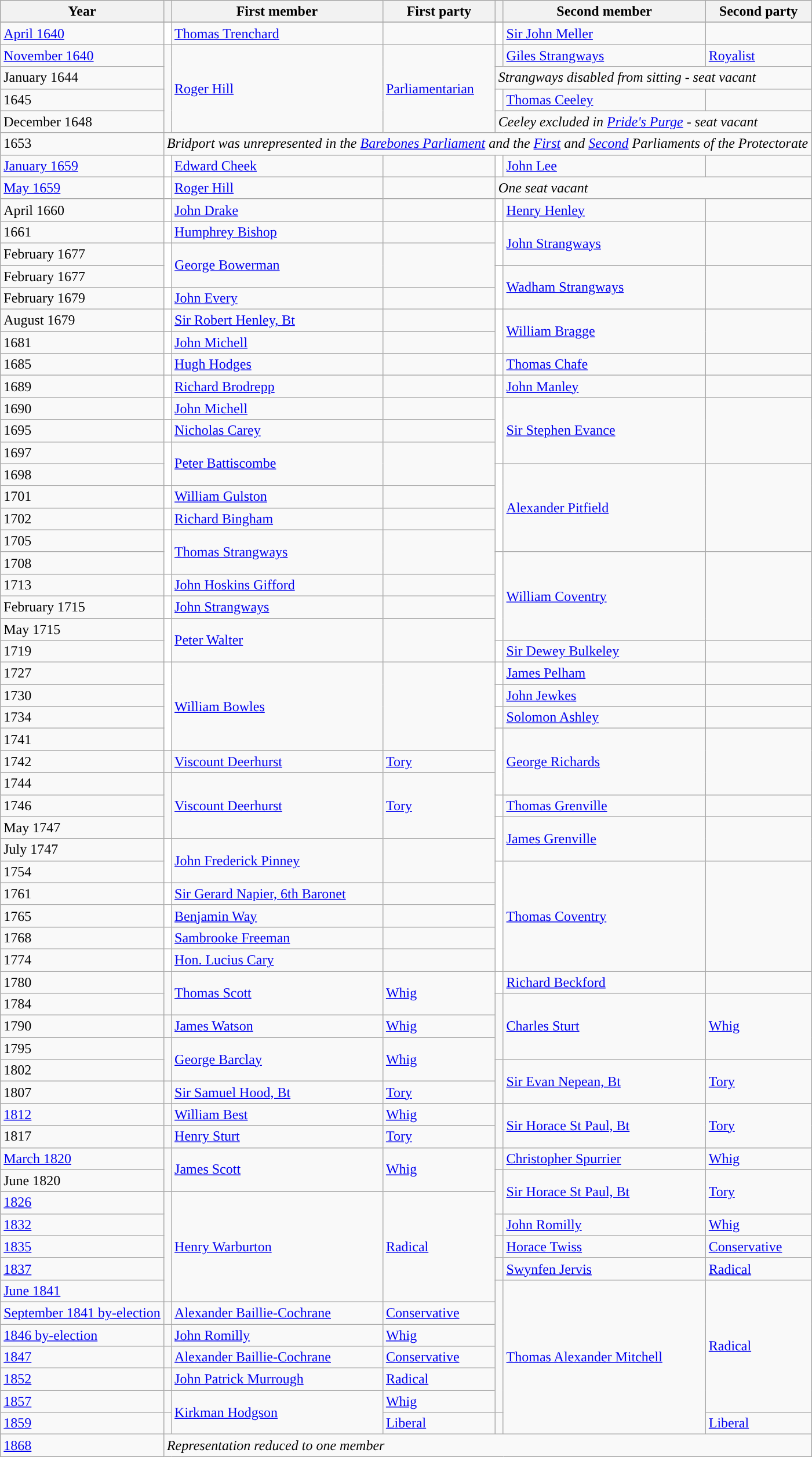<table class="wikitable">
<tr>
<th>Year</th>
<th></th>
<th>First member</th>
<th>First party</th>
<th></th>
<th>Second member</th>
<th>Second party</th>
</tr>
<tr>
</tr>
<tr>
<td><a href='#'>April 1640</a></td>
<td style="color:inherit;background-color: white"></td>
<td><a href='#'>Thomas Trenchard</a></td>
<td></td>
<td style="color:inherit;background-color: white"></td>
<td><a href='#'>Sir John Meller</a></td>
<td></td>
</tr>
<tr>
<td><a href='#'>November 1640</a></td>
<td rowspan="4" style="color:inherit;background-color: "></td>
<td rowspan="4"><a href='#'>Roger Hill</a></td>
<td rowspan="4"><a href='#'>Parliamentarian</a></td>
<td style="color:inherit;background-color: "></td>
<td><a href='#'>Giles Strangways</a></td>
<td><a href='#'>Royalist</a></td>
</tr>
<tr>
<td>January 1644</td>
<td colspan="3"><em>Strangways disabled from sitting - seat vacant</em></td>
</tr>
<tr>
<td>1645</td>
<td style="color:inherit;background-color: white"></td>
<td><a href='#'>Thomas Ceeley</a></td>
<td></td>
</tr>
<tr>
<td>December 1648</td>
<td colspan="3"><em>Ceeley excluded in <a href='#'>Pride's Purge</a> - seat vacant</em></td>
</tr>
<tr>
<td>1653</td>
<td colspan="6"><em>Bridport was unrepresented in the <a href='#'>Barebones Parliament</a> and the <a href='#'>First</a> and <a href='#'>Second</a> Parliaments of the Protectorate</em></td>
</tr>
<tr>
<td><a href='#'>January 1659</a></td>
<td style="color:inherit;background-color: white"></td>
<td><a href='#'>Edward Cheek</a></td>
<td></td>
<td style="color:inherit;background-color: white"></td>
<td><a href='#'>John Lee</a></td>
<td></td>
</tr>
<tr>
<td><a href='#'>May 1659</a></td>
<td style="color:inherit;background-color: white"></td>
<td><a href='#'>Roger Hill</a></td>
<td></td>
<td colspan="3"><em>One seat vacant</em></td>
</tr>
<tr>
<td>April 1660</td>
<td style="color:inherit;background-color: white"></td>
<td><a href='#'>John Drake</a></td>
<td></td>
<td style="color:inherit;background-color: white"></td>
<td><a href='#'>Henry Henley</a></td>
<td></td>
</tr>
<tr>
<td>1661</td>
<td style="color:inherit;background-color: white"></td>
<td><a href='#'>Humphrey Bishop</a></td>
<td></td>
<td rowspan="2" style="color:inherit;background-color: white"></td>
<td rowspan="2"><a href='#'>John Strangways</a></td>
<td rowspan="2"></td>
</tr>
<tr>
<td>February 1677</td>
<td rowspan="2" style="color:inherit;background-color: white"></td>
<td rowspan="2"><a href='#'>George Bowerman</a></td>
<td rowspan="2"></td>
</tr>
<tr>
<td>February 1677</td>
<td rowspan="2" style="color:inherit;background-color: white"></td>
<td rowspan="2"><a href='#'>Wadham Strangways</a></td>
<td rowspan="2"></td>
</tr>
<tr>
<td>February 1679</td>
<td style="color:inherit;background-color: white"></td>
<td><a href='#'>John Every</a></td>
<td></td>
</tr>
<tr>
<td>August 1679</td>
<td style="color:inherit;background-color: white"></td>
<td><a href='#'>Sir Robert Henley, Bt</a></td>
<td></td>
<td rowspan="2" style="color:inherit;background-color: white"></td>
<td rowspan="2"><a href='#'>William Bragge</a></td>
<td rowspan="2"></td>
</tr>
<tr>
<td>1681</td>
<td style="color:inherit;background-color: white"></td>
<td><a href='#'>John Michell</a></td>
<td></td>
</tr>
<tr>
<td>1685</td>
<td style="color:inherit;background-color: white"></td>
<td><a href='#'>Hugh Hodges</a></td>
<td></td>
<td style="color:inherit;background-color: white"></td>
<td><a href='#'>Thomas Chafe</a></td>
<td></td>
</tr>
<tr>
<td>1689</td>
<td style="color:inherit;background-color: white"></td>
<td><a href='#'>Richard Brodrepp</a></td>
<td></td>
<td style="color:inherit;background-color: white"></td>
<td><a href='#'>John Manley</a></td>
<td></td>
</tr>
<tr>
<td>1690</td>
<td style="color:inherit;background-color: white"></td>
<td><a href='#'>John Michell</a></td>
<td></td>
<td rowspan="3" style="color:inherit;background-color: white"></td>
<td rowspan="3"><a href='#'>Sir Stephen Evance</a></td>
<td rowspan="3"></td>
</tr>
<tr>
<td>1695</td>
<td style="color:inherit;background-color: white"></td>
<td><a href='#'>Nicholas Carey</a></td>
<td></td>
</tr>
<tr>
<td>1697</td>
<td rowspan="2" style="color:inherit;background-color: white"></td>
<td rowspan="2"><a href='#'>Peter Battiscombe</a></td>
<td rowspan="2"></td>
</tr>
<tr>
<td>1698</td>
<td rowspan="4" style="color:inherit;background-color: white"></td>
<td rowspan="4"><a href='#'>Alexander Pitfield</a></td>
<td rowspan="4"></td>
</tr>
<tr>
<td>1701</td>
<td style="color:inherit;background-color: white"></td>
<td><a href='#'>William Gulston</a></td>
<td></td>
</tr>
<tr>
<td>1702</td>
<td style="color:inherit;background-color: white"></td>
<td><a href='#'>Richard Bingham</a></td>
<td></td>
</tr>
<tr>
<td>1705</td>
<td rowspan="2" style="color:inherit;background-color: white"></td>
<td rowspan="2"><a href='#'>Thomas Strangways</a></td>
<td rowspan="2"></td>
</tr>
<tr>
<td>1708</td>
<td rowspan="4" style="color:inherit;background-color: white"></td>
<td rowspan="4"><a href='#'>William Coventry</a></td>
<td rowspan="4"></td>
</tr>
<tr>
<td>1713</td>
<td style="color:inherit;background-color: white"></td>
<td><a href='#'>John Hoskins Gifford</a></td>
<td></td>
</tr>
<tr>
<td>February 1715</td>
<td style="color:inherit;background-color: white"></td>
<td><a href='#'>John Strangways</a></td>
<td></td>
</tr>
<tr>
<td>May 1715</td>
<td rowspan="2" style="color:inherit;background-color: white"></td>
<td rowspan="2"><a href='#'>Peter Walter</a></td>
<td rowspan="2"></td>
</tr>
<tr>
<td>1719</td>
<td style="color:inherit;background-color: white"></td>
<td><a href='#'>Sir Dewey Bulkeley</a></td>
<td></td>
</tr>
<tr>
<td>1727</td>
<td rowspan="4" style="color:inherit;background-color: white"></td>
<td rowspan="4"><a href='#'>William Bowles</a></td>
<td rowspan="4"></td>
<td style="color:inherit;background-color: white"></td>
<td><a href='#'>James Pelham</a></td>
<td></td>
</tr>
<tr>
<td>1730</td>
<td style="color:inherit;background-color: white"></td>
<td><a href='#'>John Jewkes</a></td>
<td></td>
</tr>
<tr>
<td>1734</td>
<td style="color:inherit;background-color: white"></td>
<td><a href='#'>Solomon Ashley</a></td>
<td></td>
</tr>
<tr>
<td>1741</td>
<td rowspan="3" style="color:inherit;background-color: white"></td>
<td rowspan="3"><a href='#'>George Richards</a></td>
<td rowspan="3"></td>
</tr>
<tr>
<td>1742</td>
<td style="color:inherit;background-color: "></td>
<td><a href='#'>Viscount Deerhurst</a></td>
<td><a href='#'>Tory</a></td>
</tr>
<tr>
<td>1744</td>
<td rowspan="3" style="color:inherit;background-color: "></td>
<td rowspan="3"><a href='#'>Viscount Deerhurst</a></td>
<td rowspan="3"><a href='#'>Tory</a></td>
</tr>
<tr>
<td>1746</td>
<td style="color:inherit;background-color: white"></td>
<td><a href='#'>Thomas Grenville</a></td>
</tr>
<tr>
<td>May 1747</td>
<td rowspan="2" style="color:inherit;background-color: white"></td>
<td rowspan="2"><a href='#'>James Grenville</a></td>
<td rowspan="2"></td>
</tr>
<tr>
<td>July 1747</td>
<td rowspan="2" style="color:inherit;background-color: white"></td>
<td rowspan="2"><a href='#'>John Frederick Pinney</a></td>
<td rowspan="2"></td>
</tr>
<tr>
<td>1754</td>
<td rowspan="5" style="color:inherit;background-color: white"></td>
<td rowspan="5"><a href='#'>Thomas Coventry</a></td>
<td rowspan="5"></td>
</tr>
<tr>
<td>1761</td>
<td style="color:inherit;background-color: white"></td>
<td><a href='#'>Sir Gerard Napier, 6th Baronet</a></td>
<td></td>
</tr>
<tr>
<td>1765</td>
<td style="color:inherit;background-color: white"></td>
<td><a href='#'>Benjamin Way</a></td>
<td></td>
</tr>
<tr>
<td>1768</td>
<td style="color:inherit;background-color: white"></td>
<td><a href='#'>Sambrooke Freeman</a></td>
<td></td>
</tr>
<tr>
<td>1774</td>
<td style="color:inherit;background-color: white"></td>
<td><a href='#'>Hon. Lucius Cary</a></td>
<td></td>
</tr>
<tr>
<td>1780</td>
<td rowspan="2" style="color:inherit;background-color: "></td>
<td rowspan="2"><a href='#'>Thomas Scott</a></td>
<td rowspan="2"><a href='#'>Whig</a></td>
<td style="color:inherit;background-color: white"></td>
<td><a href='#'>Richard Beckford</a></td>
<td></td>
</tr>
<tr>
<td>1784</td>
<td rowspan="3" style="color:inherit;background-color: "></td>
<td rowspan="3"><a href='#'>Charles Sturt</a></td>
<td rowspan="3"><a href='#'>Whig</a></td>
</tr>
<tr>
<td>1790</td>
<td style="color:inherit;background-color: "></td>
<td><a href='#'>James Watson</a></td>
<td><a href='#'>Whig</a></td>
</tr>
<tr>
<td>1795</td>
<td rowspan="2" style="color:inherit;background-color: "></td>
<td rowspan="2"><a href='#'>George Barclay</a></td>
<td rowspan="2"><a href='#'>Whig</a></td>
</tr>
<tr>
<td>1802</td>
<td rowspan="2" style="color:inherit;background-color: "></td>
<td rowspan="2"><a href='#'>Sir Evan Nepean, Bt</a></td>
<td rowspan="2"><a href='#'>Tory</a></td>
</tr>
<tr>
<td>1807</td>
<td style="color:inherit;background-color: "></td>
<td><a href='#'>Sir Samuel Hood, Bt</a></td>
<td><a href='#'>Tory</a></td>
</tr>
<tr>
<td><a href='#'>1812</a></td>
<td style="color:inherit;background-color: "></td>
<td><a href='#'>William Best</a></td>
<td><a href='#'>Whig</a></td>
<td rowspan="2" style="color:inherit;background-color: "></td>
<td rowspan="2"><a href='#'>Sir Horace St Paul, Bt</a></td>
<td rowspan="2"><a href='#'>Tory</a></td>
</tr>
<tr>
<td>1817</td>
<td style="color:inherit;background-color: "></td>
<td><a href='#'>Henry Sturt</a></td>
<td><a href='#'>Tory</a></td>
</tr>
<tr>
<td><a href='#'>March 1820</a></td>
<td rowspan="2" style="color:inherit;background-color: "></td>
<td rowspan="2"><a href='#'>James Scott</a></td>
<td rowspan="2"><a href='#'>Whig</a></td>
<td style="color:inherit;background-color: "></td>
<td><a href='#'>Christopher Spurrier</a></td>
<td><a href='#'>Whig</a></td>
</tr>
<tr>
<td>June 1820</td>
<td rowspan="2" style="color:inherit;background-color: "></td>
<td rowspan="2"><a href='#'>Sir Horace St Paul, Bt</a></td>
<td rowspan="2"><a href='#'>Tory</a></td>
</tr>
<tr>
<td><a href='#'>1826</a></td>
<td rowspan="5" style="color:inherit;background-color: "></td>
<td rowspan="5"><a href='#'>Henry Warburton</a></td>
<td rowspan="5"><a href='#'>Radical</a></td>
</tr>
<tr>
<td><a href='#'>1832</a></td>
<td style="color:inherit;background-color: "></td>
<td><a href='#'>John Romilly</a></td>
<td><a href='#'>Whig</a></td>
</tr>
<tr>
<td><a href='#'>1835</a></td>
<td style="color:inherit;background-color: "></td>
<td><a href='#'>Horace Twiss</a></td>
<td><a href='#'>Conservative</a></td>
</tr>
<tr>
<td><a href='#'>1837</a></td>
<td style="color:inherit;background-color: "></td>
<td><a href='#'>Swynfen Jervis</a></td>
<td><a href='#'>Radical</a></td>
</tr>
<tr>
<td><a href='#'>June 1841</a></td>
<td rowspan="6" style="color:inherit;background-color: "></td>
<td rowspan="7"><a href='#'>Thomas Alexander Mitchell</a></td>
<td rowspan="6"><a href='#'>Radical</a></td>
</tr>
<tr>
<td><a href='#'>September 1841 by-election</a></td>
<td style="color:inherit;background-color: "></td>
<td><a href='#'>Alexander Baillie-Cochrane</a></td>
<td><a href='#'>Conservative</a></td>
</tr>
<tr>
<td><a href='#'>1846 by-election</a></td>
<td style="color:inherit;background-color: "></td>
<td><a href='#'>John Romilly</a></td>
<td><a href='#'>Whig</a></td>
</tr>
<tr>
<td><a href='#'>1847</a></td>
<td style="color:inherit;background-color: "></td>
<td><a href='#'>Alexander Baillie-Cochrane</a></td>
<td><a href='#'>Conservative</a></td>
</tr>
<tr>
<td><a href='#'>1852</a></td>
<td style="color:inherit;background-color: "></td>
<td><a href='#'>John Patrick Murrough</a></td>
<td><a href='#'>Radical</a></td>
</tr>
<tr>
<td><a href='#'>1857</a></td>
<td style="color:inherit;background-color: "></td>
<td rowspan="2"><a href='#'>Kirkman Hodgson</a></td>
<td><a href='#'>Whig</a></td>
</tr>
<tr>
<td><a href='#'>1859</a></td>
<td style="color:inherit;background-color: "></td>
<td><a href='#'>Liberal</a></td>
<td style="color:inherit;background-color: "></td>
<td><a href='#'>Liberal</a></td>
</tr>
<tr>
<td><a href='#'>1868</a></td>
<td colspan="6"><em>Representation reduced to one member</em></td>
</tr>
</table>
